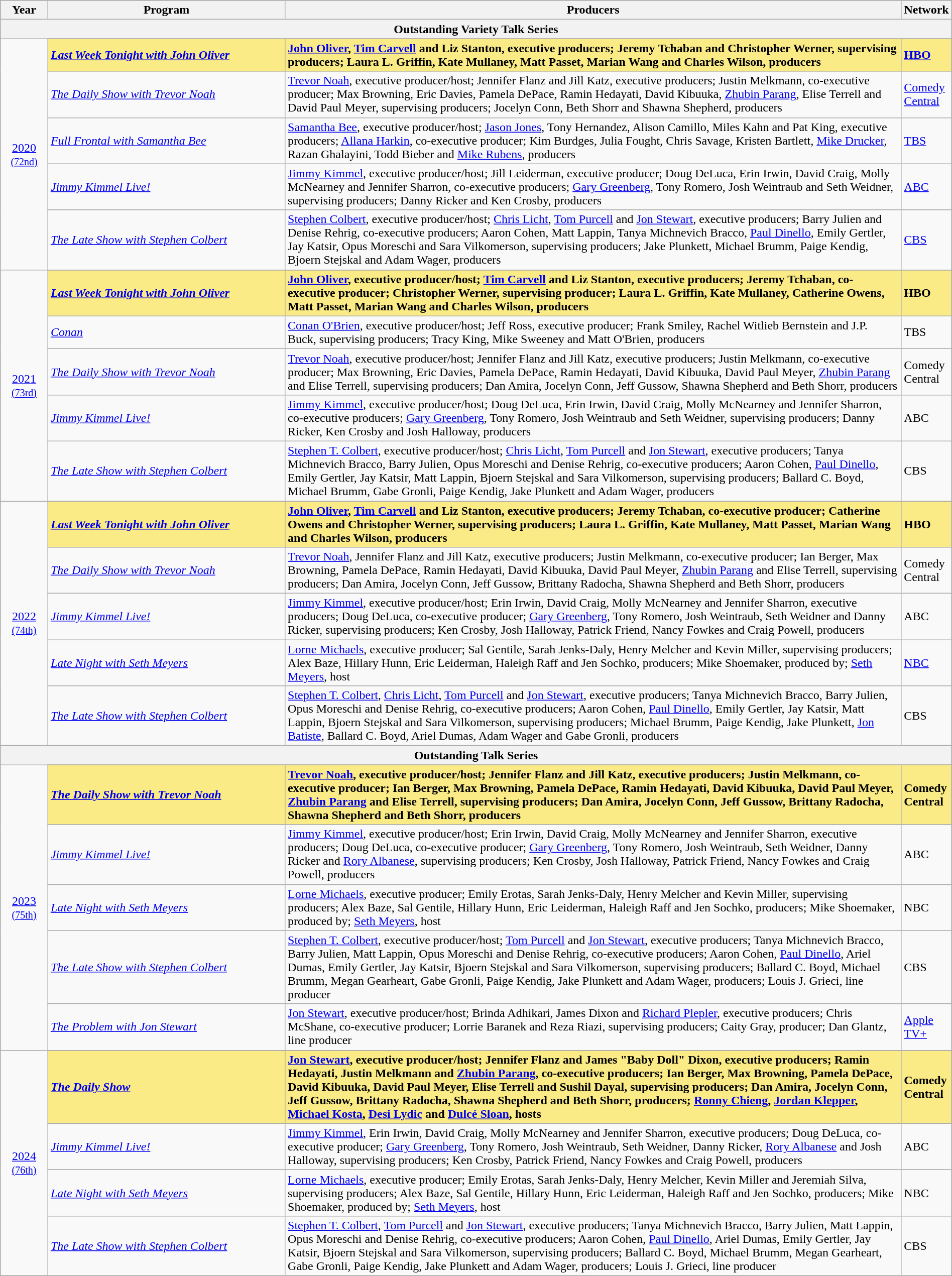<table class="wikitable" style="width:100%">
<tr bgcolor="#bebebe">
<th width="5%">Year</th>
<th width="25%">Program</th>
<th width="65%">Producers</th>
<th width="5%">Network</th>
</tr>
<tr>
<th colspan=4>Outstanding Variety Talk Series</th>
</tr>
<tr>
<td rowspan=6 style="text-align:center"><a href='#'>2020</a><br><small><a href='#'>(72nd)</a></small><br></td>
</tr>
<tr style="background:#FAEB86">
<td><strong><em><a href='#'>Last Week Tonight with John Oliver</a></em></strong></td>
<td><strong><a href='#'>John Oliver</a>, <a href='#'>Tim Carvell</a> and Liz Stanton, executive producers; Jeremy Tchaban and Christopher Werner, supervising producers; Laura L. Griffin, Kate Mullaney, Matt Passet, Marian Wang and Charles Wilson, producers</strong></td>
<td><strong><a href='#'>HBO</a></strong></td>
</tr>
<tr>
<td><em><a href='#'>The Daily Show with Trevor Noah</a></em></td>
<td><a href='#'>Trevor Noah</a>, executive producer/host; Jennifer Flanz and Jill Katz, executive producers; Justin Melkmann, co-executive producer; Max Browning, Eric Davies, Pamela DePace, Ramin Hedayati, David Kibuuka, <a href='#'>Zhubin Parang</a>, Elise Terrell and David Paul Meyer, supervising producers; Jocelyn Conn, Beth Shorr and Shawna Shepherd, producers</td>
<td><a href='#'>Comedy Central</a></td>
</tr>
<tr>
<td><em><a href='#'>Full Frontal with Samantha Bee</a></em></td>
<td><a href='#'>Samantha Bee</a>, executive producer/host; <a href='#'>Jason Jones</a>, Tony Hernandez, Alison Camillo, Miles Kahn and Pat King, executive producers; <a href='#'>Allana Harkin</a>, co-executive producer; Kim Burdges, Julia Fought, Chris Savage, Kristen Bartlett, <a href='#'>Mike Drucker</a>, Razan Ghalayini, Todd Bieber and <a href='#'>Mike Rubens</a>, producers</td>
<td><a href='#'>TBS</a></td>
</tr>
<tr>
<td><em><a href='#'>Jimmy Kimmel Live!</a></em></td>
<td><a href='#'>Jimmy Kimmel</a>, executive producer/host; Jill Leiderman, executive producer; Doug DeLuca, Erin Irwin, David Craig, Molly McNearney and Jennifer Sharron, co-executive producers; <a href='#'>Gary Greenberg</a>, Tony Romero, Josh Weintraub and Seth Weidner, supervising producers; Danny Ricker and Ken Crosby, producers</td>
<td><a href='#'>ABC</a></td>
</tr>
<tr>
<td><em><a href='#'>The Late Show with Stephen Colbert</a></em></td>
<td><a href='#'>Stephen Colbert</a>, executive producer/host; <a href='#'>Chris Licht</a>, <a href='#'>Tom Purcell</a> and <a href='#'>Jon Stewart</a>, executive producers; Barry Julien and Denise Rehrig, co-executive producers; Aaron Cohen, Matt Lappin, Tanya Michnevich Bracco, <a href='#'>Paul Dinello</a>, Emily Gertler, Jay Katsir, Opus Moreschi and Sara Vilkomerson, supervising producers; Jake Plunkett, Michael Brumm, Paige Kendig, Bjoern Stejskal and Adam Wager, producers</td>
<td><a href='#'>CBS</a></td>
</tr>
<tr>
<td rowspan=6 style="text-align:center"><a href='#'>2021</a><br><small><a href='#'>(73rd)</a></small><br></td>
</tr>
<tr style="background:#FAEB86">
<td><strong><em><a href='#'>Last Week Tonight with John Oliver</a></em></strong></td>
<td><strong><a href='#'>John Oliver</a>, executive producer/host; <a href='#'>Tim Carvell</a> and Liz Stanton, executive producers; Jeremy Tchaban, co-executive producer; Christopher Werner, supervising producer; Laura L. Griffin, Kate Mullaney, Catherine Owens, Matt Passet, Marian Wang and Charles Wilson, producers</strong></td>
<td><strong>HBO</strong></td>
</tr>
<tr>
<td><em><a href='#'>Conan</a></em></td>
<td><a href='#'>Conan O'Brien</a>, executive producer/host; Jeff Ross, executive producer; Frank Smiley, Rachel Witlieb Bernstein and J.P. Buck, supervising producers; Tracy King, Mike Sweeney and Matt O'Brien, producers</td>
<td>TBS</td>
</tr>
<tr>
<td><em><a href='#'>The Daily Show with Trevor Noah</a></em></td>
<td><a href='#'>Trevor Noah</a>, executive producer/host; Jennifer Flanz and Jill Katz, executive producers; Justin Melkmann, co-executive producer; Max Browning, Eric Davies, Pamela DePace, Ramin Hedayati, David Kibuuka, David Paul Meyer, <a href='#'>Zhubin Parang</a> and Elise Terrell, supervising producers; Dan Amira, Jocelyn Conn, Jeff Gussow, Shawna Shepherd and Beth Shorr, producers</td>
<td>Comedy Central</td>
</tr>
<tr>
<td><em><a href='#'>Jimmy Kimmel Live!</a></em></td>
<td><a href='#'>Jimmy Kimmel</a>, executive producer/host; Doug DeLuca, Erin Irwin, David Craig, Molly McNearney and Jennifer Sharron, co-executive producers; <a href='#'>Gary Greenberg</a>, Tony Romero, Josh Weintraub and Seth Weidner, supervising producers; Danny Ricker, Ken Crosby and Josh Halloway, producers</td>
<td>ABC</td>
</tr>
<tr>
<td><em><a href='#'>The Late Show with Stephen Colbert</a></em></td>
<td><a href='#'>Stephen T. Colbert</a>, executive producer/host; <a href='#'>Chris Licht</a>, <a href='#'>Tom Purcell</a> and <a href='#'>Jon Stewart</a>, executive producers; Tanya Michnevich Bracco, Barry Julien, Opus Moreschi and Denise Rehrig, co-executive producers; Aaron Cohen, <a href='#'>Paul Dinello</a>, Emily Gertler, Jay Katsir, Matt Lappin, Bjoern Stejskal and Sara Vilkomerson, supervising producers; Ballard C. Boyd, Michael Brumm, Gabe Gronli, Paige Kendig, Jake Plunkett and Adam Wager, producers</td>
<td>CBS</td>
</tr>
<tr>
<td rowspan=6 style="text-align:center"><a href='#'>2022</a><br><small><a href='#'>(74th)</a></small><br></td>
</tr>
<tr style="background:#FAEB86">
<td><strong><em><a href='#'>Last Week Tonight with John Oliver</a></em></strong></td>
<td><strong><a href='#'>John Oliver</a>, <a href='#'>Tim Carvell</a> and Liz Stanton, executive producers; Jeremy Tchaban, co-executive producer; Catherine Owens and Christopher Werner, supervising producers; Laura L. Griffin, Kate Mullaney, Matt Passet, Marian Wang and Charles Wilson, producers</strong></td>
<td><strong>HBO</strong></td>
</tr>
<tr>
<td><em><a href='#'>The Daily Show with Trevor Noah</a></em></td>
<td><a href='#'>Trevor Noah</a>, Jennifer Flanz and Jill Katz, executive producers; Justin Melkmann, co-executive producer; Ian Berger, Max Browning, Pamela DePace, Ramin Hedayati, David Kibuuka, David Paul Meyer, <a href='#'>Zhubin Parang</a> and Elise Terrell, supervising producers; Dan Amira, Jocelyn Conn, Jeff Gussow, Brittany Radocha, Shawna Shepherd and Beth Shorr, producers</td>
<td>Comedy Central</td>
</tr>
<tr>
<td><em><a href='#'>Jimmy Kimmel Live!</a></em></td>
<td><a href='#'>Jimmy Kimmel</a>, executive producer/host; Erin Irwin, David Craig, Molly McNearney and Jennifer Sharron, executive producers; Doug DeLuca, co-executive producer; <a href='#'>Gary Greenberg</a>, Tony Romero, Josh Weintraub, Seth Weidner and Danny Ricker, supervising producers; Ken Crosby, Josh Halloway, Patrick Friend, Nancy Fowkes and Craig Powell, producers</td>
<td>ABC</td>
</tr>
<tr>
<td><em><a href='#'>Late Night with Seth Meyers</a></em></td>
<td><a href='#'>Lorne Michaels</a>, executive producer; Sal Gentile, Sarah Jenks-Daly, Henry Melcher and Kevin Miller, supervising producers; Alex Baze, Hillary Hunn, Eric Leiderman, Haleigh Raff and Jen Sochko, producers; Mike Shoemaker, produced by; <a href='#'>Seth Meyers</a>, host</td>
<td><a href='#'>NBC</a></td>
</tr>
<tr>
<td><em><a href='#'>The Late Show with Stephen Colbert</a></em></td>
<td><a href='#'>Stephen T. Colbert</a>, <a href='#'>Chris Licht</a>, <a href='#'>Tom Purcell</a> and <a href='#'>Jon Stewart</a>, executive producers; Tanya Michnevich Bracco, Barry Julien, Opus Moreschi and Denise Rehrig, co-executive producers; Aaron Cohen, <a href='#'>Paul Dinello</a>, Emily Gertler, Jay Katsir, Matt Lappin, Bjoern Stejskal and Sara Vilkomerson, supervising producers; Michael Brumm, Paige Kendig, Jake Plunkett, <a href='#'>Jon Batiste</a>, Ballard C. Boyd, Ariel Dumas, Adam Wager and Gabe Gronli, producers</td>
<td>CBS</td>
</tr>
<tr>
<th colspan="4">Outstanding Talk Series</th>
</tr>
<tr>
<td rowspan=6 style="text-align:center"><a href='#'>2023</a><br><small><a href='#'>(75th)</a></small><br></td>
</tr>
<tr style="background:#FAEB86">
<td><strong><em><a href='#'>The Daily Show with Trevor Noah</a></em></strong></td>
<td><strong><a href='#'>Trevor Noah</a>, executive producer/host; Jennifer Flanz and Jill Katz, executive producers; Justin Melkmann, co-executive producer; Ian Berger, Max Browning, Pamela DePace, Ramin Hedayati, David Kibuuka, David Paul Meyer, <a href='#'>Zhubin Parang</a> and Elise Terrell, supervising producers; Dan Amira, Jocelyn Conn, Jeff Gussow, Brittany Radocha, Shawna Shepherd and Beth Shorr, producers</strong></td>
<td><strong>Comedy Central</strong></td>
</tr>
<tr>
<td><em><a href='#'>Jimmy Kimmel Live!</a></em></td>
<td><a href='#'>Jimmy Kimmel</a>, executive producer/host; Erin Irwin, David Craig, Molly McNearney and Jennifer Sharron, executive producers; Doug DeLuca, co-executive producer; <a href='#'>Gary Greenberg</a>, Tony Romero, Josh Weintraub, Seth Weidner, Danny Ricker and <a href='#'>Rory Albanese</a>, supervising producers; Ken Crosby, Josh Halloway, Patrick Friend, Nancy Fowkes and Craig Powell, producers</td>
<td>ABC</td>
</tr>
<tr>
<td><em><a href='#'>Late Night with Seth Meyers</a></em></td>
<td><a href='#'>Lorne Michaels</a>, executive producer; Emily Erotas, Sarah Jenks-Daly, Henry Melcher and Kevin Miller, supervising producers; Alex Baze, Sal Gentile, Hillary Hunn, Eric Leiderman, Haleigh Raff and Jen Sochko, producers; Mike Shoemaker, produced by; <a href='#'>Seth Meyers</a>, host</td>
<td>NBC</td>
</tr>
<tr>
<td><em><a href='#'>The Late Show with Stephen Colbert</a></em></td>
<td><a href='#'>Stephen T. Colbert</a>, executive producer/host; <a href='#'>Tom Purcell</a> and <a href='#'>Jon Stewart</a>, executive producers; Tanya Michnevich Bracco, Barry Julien, Matt Lappin, Opus Moreschi and Denise Rehrig, co-executive producers; Aaron Cohen, <a href='#'>Paul Dinello</a>, Ariel Dumas, Emily Gertler, Jay Katsir, Bjoern Stejskal and Sara Vilkomerson, supervising producers; Ballard C. Boyd, Michael Brumm, Megan Gearheart, Gabe Gronli, Paige Kendig, Jake Plunkett and Adam Wager, producers; Louis J. Grieci, line producer</td>
<td>CBS</td>
</tr>
<tr>
<td><em><a href='#'>The Problem with Jon Stewart</a></em></td>
<td><a href='#'>Jon Stewart</a>, executive producer/host; Brinda Adhikari, James Dixon and <a href='#'>Richard Plepler</a>, executive producers; Chris McShane, co-executive producer; Lorrie Baranek and Reza Riazi, supervising producers; Caity Gray, producer; Dan Glantz, line producer</td>
<td><a href='#'>Apple TV+</a></td>
</tr>
<tr>
<td rowspan=5 style="text-align:center"><a href='#'>2024</a><br><small><a href='#'>(76th)</a></small><br></td>
</tr>
<tr style="background:#FAEB86">
<td><strong><em><a href='#'>The Daily Show</a></em></strong></td>
<td><strong><a href='#'>Jon Stewart</a>, executive producer/host; Jennifer Flanz and James "Baby Doll" Dixon, executive producers; Ramin Hedayati, Justin Melkmann and <a href='#'>Zhubin Parang</a>, co-executive producers; Ian Berger, Max Browning, Pamela DePace, David Kibuuka, David Paul Meyer, Elise Terrell and Sushil Dayal, supervising producers; Dan Amira, Jocelyn Conn, Jeff Gussow, Brittany Radocha, Shawna Shepherd and Beth Shorr, producers; <a href='#'>Ronny Chieng</a>, <a href='#'>Jordan Klepper</a>, <a href='#'>Michael Kosta</a>, <a href='#'>Desi Lydic</a> and <a href='#'>Dulcé Sloan</a>, hosts</strong></td>
<td><strong> Comedy Central</strong></td>
</tr>
<tr>
<td><em><a href='#'>Jimmy Kimmel Live!</a></em></td>
<td><a href='#'>Jimmy Kimmel</a>, Erin Irwin, David Craig, Molly McNearney and Jennifer Sharron, executive producers; Doug DeLuca, co-executive producer; <a href='#'>Gary Greenberg</a>, Tony Romero, Josh Weintraub, Seth Weidner, Danny Ricker, <a href='#'>Rory Albanese</a> and Josh Halloway, supervising producers; Ken Crosby, Patrick Friend, Nancy Fowkes and Craig Powell, producers</td>
<td>ABC</td>
</tr>
<tr>
<td><em><a href='#'>Late Night with Seth Meyers</a></em></td>
<td><a href='#'>Lorne Michaels</a>, executive producer; Emily Erotas, Sarah Jenks-Daly, Henry Melcher, Kevin Miller and Jeremiah Silva, supervising producers; Alex Baze, Sal Gentile, Hillary Hunn, Eric Leiderman, Haleigh Raff and Jen Sochko, producers; Mike Shoemaker, produced by; <a href='#'>Seth Meyers</a>, host</td>
<td>NBC</td>
</tr>
<tr>
<td><em><a href='#'>The Late Show with Stephen Colbert</a></em></td>
<td><a href='#'>Stephen T. Colbert</a>, <a href='#'>Tom Purcell</a> and <a href='#'>Jon Stewart</a>, executive producers; Tanya Michnevich Bracco, Barry Julien, Matt Lappin, Opus Moreschi and Denise Rehrig, co-executive producers; Aaron Cohen, <a href='#'>Paul Dinello</a>, Ariel Dumas, Emily Gertler, Jay Katsir, Bjoern Stejskal and Sara Vilkomerson, supervising producers; Ballard C. Boyd, Michael Brumm, Megan Gearheart, Gabe Gronli, Paige Kendig, Jake Plunkett and Adam Wager, producers; Louis J. Grieci, line producer</td>
<td>CBS</td>
</tr>
</table>
